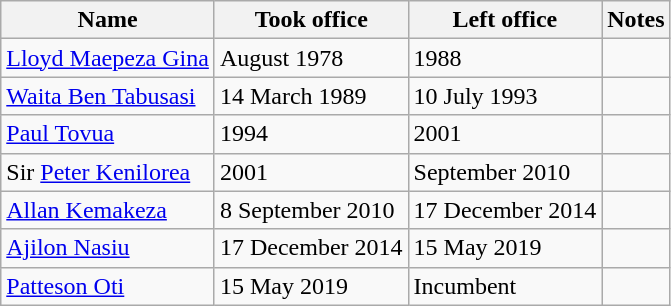<table class="wikitable">
<tr>
<th>Name</th>
<th>Took office</th>
<th>Left office</th>
<th>Notes</th>
</tr>
<tr>
<td><a href='#'>Lloyd Maepeza Gina</a></td>
<td>August 1978</td>
<td>1988</td>
<td></td>
</tr>
<tr>
<td><a href='#'>Waita Ben Tabusasi</a></td>
<td>14 March 1989</td>
<td>10 July 1993</td>
<td></td>
</tr>
<tr>
<td><a href='#'>Paul Tovua</a></td>
<td>1994</td>
<td>2001</td>
<td></td>
</tr>
<tr>
<td>Sir <a href='#'>Peter Kenilorea</a></td>
<td>2001</td>
<td>September 2010</td>
<td></td>
</tr>
<tr>
<td><a href='#'>Allan Kemakeza</a></td>
<td>8 September 2010</td>
<td>17 December 2014</td>
<td></td>
</tr>
<tr>
<td><a href='#'>Ajilon Nasiu</a></td>
<td>17 December 2014</td>
<td>15 May 2019</td>
<td></td>
</tr>
<tr>
<td><a href='#'>Patteson Oti</a></td>
<td>15 May 2019</td>
<td>Incumbent</td>
<td></td>
</tr>
</table>
